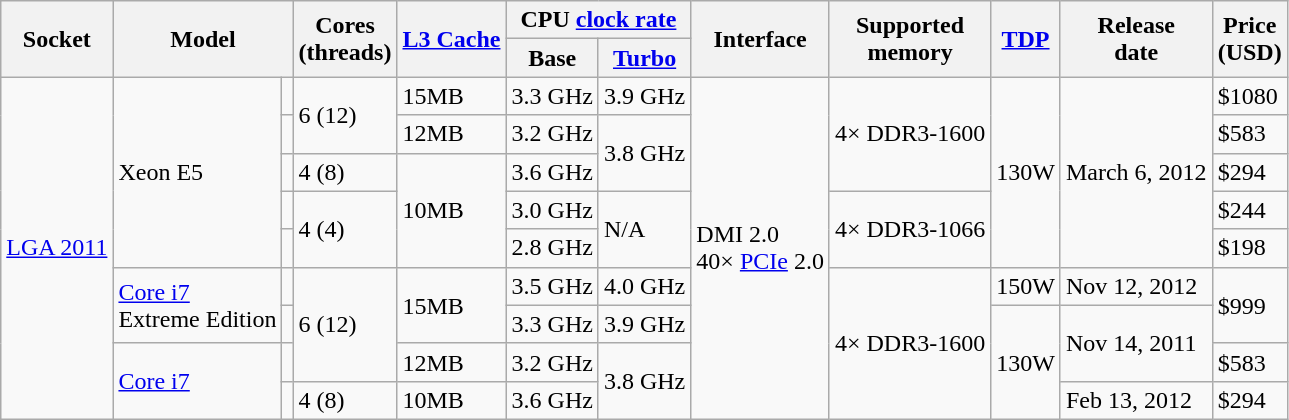<table class="wikitable">
<tr>
<th rowspan="2">Socket</th>
<th colspan="2" rowspan="2">Model</th>
<th rowspan="2">Cores<br>(threads)</th>
<th rowspan="2"><a href='#'>L3 Cache</a></th>
<th colspan="2">CPU <a href='#'>clock rate</a></th>
<th rowspan="2">Interface</th>
<th rowspan="2">Supported<br>memory</th>
<th rowspan="2"><a href='#'>TDP</a></th>
<th rowspan="2">Release<br>date</th>
<th rowspan="2">Price<br>(USD)</th>
</tr>
<tr>
<th>Base</th>
<th><a href='#'>Turbo</a></th>
</tr>
<tr>
<td rowspan="9"><a href='#'>LGA 2011</a></td>
<td rowspan="5">Xeon E5</td>
<td></td>
<td rowspan="2">6 (12)</td>
<td>15MB</td>
<td>3.3 GHz</td>
<td>3.9 GHz</td>
<td rowspan="9">DMI 2.0<br>40× <a href='#'>PCIe</a> 2.0</td>
<td rowspan="3">4× DDR3-1600</td>
<td rowspan="5">130W</td>
<td rowspan="5">March 6, 2012</td>
<td>$1080</td>
</tr>
<tr>
<td></td>
<td>12MB</td>
<td>3.2 GHz</td>
<td rowspan="2">3.8 GHz</td>
<td>$583</td>
</tr>
<tr>
<td></td>
<td>4 (8)</td>
<td rowspan="3">10MB</td>
<td>3.6 GHz</td>
<td>$294</td>
</tr>
<tr>
<td></td>
<td rowspan="2">4 (4)</td>
<td>3.0 GHz</td>
<td rowspan="2">N/A</td>
<td rowspan="2">4× DDR3-1066</td>
<td>$244</td>
</tr>
<tr>
<td></td>
<td>2.8 GHz</td>
<td>$198</td>
</tr>
<tr>
<td rowspan="2"><a href='#'>Core i7</a><br>Extreme Edition</td>
<td></td>
<td rowspan="3">6 (12)</td>
<td rowspan="2">15MB</td>
<td>3.5 GHz</td>
<td>4.0 GHz</td>
<td rowspan="4">4× DDR3-1600</td>
<td>150W</td>
<td>Nov 12, 2012</td>
<td rowspan="2">$999</td>
</tr>
<tr>
<td></td>
<td>3.3 GHz</td>
<td>3.9 GHz</td>
<td rowspan="3">130W</td>
<td rowspan="2">Nov 14, 2011</td>
</tr>
<tr>
<td rowspan="2"><a href='#'>Core i7</a></td>
<td></td>
<td>12MB</td>
<td>3.2 GHz</td>
<td rowspan="2">3.8 GHz</td>
<td>$583</td>
</tr>
<tr>
<td></td>
<td>4 (8)</td>
<td>10MB</td>
<td>3.6 GHz</td>
<td>Feb 13, 2012</td>
<td>$294</td>
</tr>
</table>
